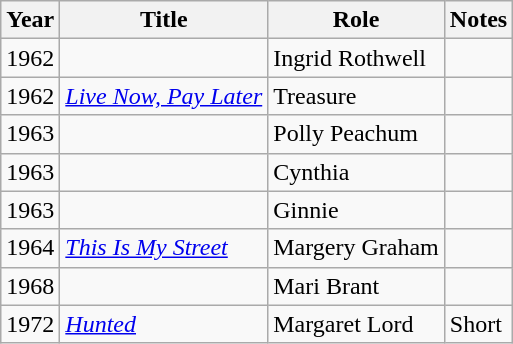<table class="wikitable sortable">
<tr>
<th>Year</th>
<th>Title</th>
<th>Role</th>
<th class="unsortable">Notes</th>
</tr>
<tr>
<td>1962</td>
<td><em></em></td>
<td>Ingrid Rothwell</td>
<td></td>
</tr>
<tr>
<td>1962</td>
<td><em><a href='#'>Live Now, Pay Later</a></em></td>
<td>Treasure</td>
<td></td>
</tr>
<tr>
<td>1963</td>
<td><em></em></td>
<td>Polly Peachum</td>
<td></td>
</tr>
<tr>
<td>1963</td>
<td><em></em></td>
<td>Cynthia</td>
<td></td>
</tr>
<tr>
<td>1963</td>
<td><em></em></td>
<td>Ginnie</td>
<td></td>
</tr>
<tr>
<td>1964</td>
<td><em><a href='#'>This Is My Street</a></em></td>
<td>Margery Graham</td>
<td></td>
</tr>
<tr>
<td>1968</td>
<td><em></em></td>
<td>Mari Brant</td>
<td></td>
</tr>
<tr>
<td>1972</td>
<td><em><a href='#'>Hunted</a></em></td>
<td>Margaret Lord</td>
<td>Short</td>
</tr>
</table>
